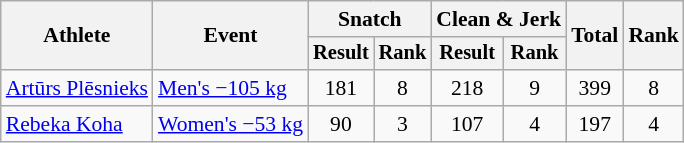<table class="wikitable" style="font-size:90%">
<tr>
<th rowspan="2">Athlete</th>
<th rowspan="2">Event</th>
<th colspan="2">Snatch</th>
<th colspan="2">Clean & Jerk</th>
<th rowspan="2">Total</th>
<th rowspan="2">Rank</th>
</tr>
<tr style="font-size:95%">
<th>Result</th>
<th>Rank</th>
<th>Result</th>
<th>Rank</th>
</tr>
<tr align=center>
<td align=left><a href='#'>Artūrs Plēsnieks</a></td>
<td align=left><a href='#'>Men's −105 kg</a></td>
<td>181</td>
<td>8</td>
<td>218</td>
<td>9</td>
<td>399</td>
<td>8</td>
</tr>
<tr align=center>
<td align=left><a href='#'>Rebeka Koha</a></td>
<td align=left><a href='#'>Women's −53 kg</a></td>
<td>90</td>
<td>3</td>
<td>107</td>
<td>4</td>
<td>197</td>
<td>4</td>
</tr>
</table>
